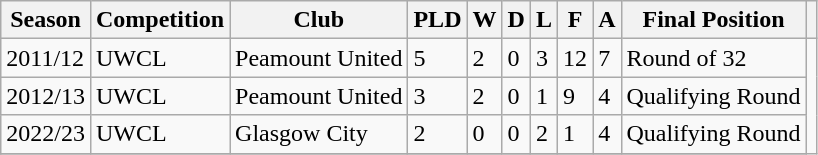<table class="wikitable">
<tr>
<th>Season</th>
<th>Competition</th>
<th>Club</th>
<th>PLD</th>
<th>W</th>
<th>D</th>
<th>L</th>
<th>F</th>
<th>A</th>
<th>Final Position</th>
<th></th>
</tr>
<tr>
<td>2011/12</td>
<td>UWCL </td>
<td>Peamount United</td>
<td>5</td>
<td>2</td>
<td>0</td>
<td>3</td>
<td>12</td>
<td>7</td>
<td>Round of 32</td>
</tr>
<tr>
<td>2012/13</td>
<td>UWCL </td>
<td>Peamount United</td>
<td>3</td>
<td>2</td>
<td>0</td>
<td>1</td>
<td>9</td>
<td>4</td>
<td>Qualifying Round</td>
</tr>
<tr>
<td>2022/23</td>
<td>UWCL</td>
<td>Glasgow City</td>
<td>2</td>
<td>0</td>
<td>0</td>
<td>2</td>
<td>1</td>
<td>4</td>
<td>Qualifying Round</td>
</tr>
<tr>
</tr>
</table>
